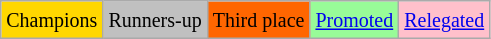<table class="wikitable">
<tr>
<td bgcolor=gold><small>Champions</small></td>
<td bgcolor=silver><small>Runners-up</small></td>
<td bgcolor=ff6600><small>Third place</small></td>
<td bgcolor=palegreen><small><a href='#'>Promoted</a></small></td>
<td bgcolor=pink><small><a href='#'>Relegated</a></small></td>
</tr>
</table>
